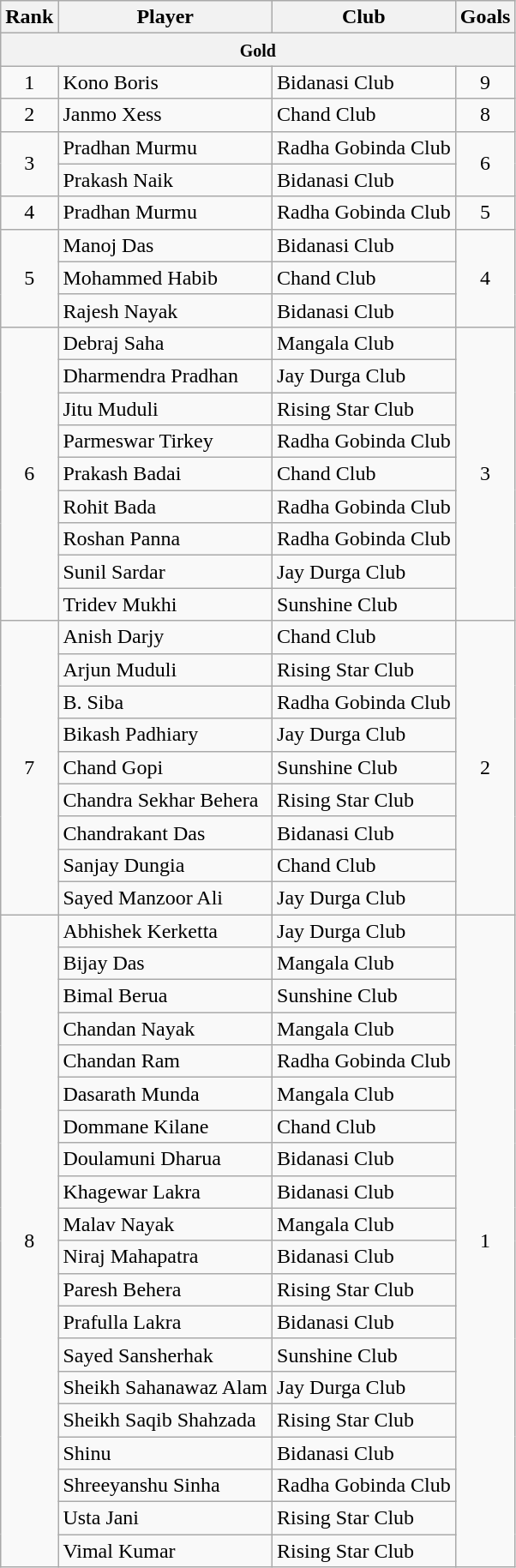<table class="wikitable sortable" style="text-align:center">
<tr>
<th>Rank</th>
<th>Player</th>
<th>Club</th>
<th>Goals</th>
</tr>
<tr>
<th colspan="4"><small>Gold</small></th>
</tr>
<tr>
<td rowspan="1">1</td>
<td align="left">Kono Boris</td>
<td align="left">Bidanasi Club</td>
<td rowspan="1">9</td>
</tr>
<tr>
<td rowspan="1">2</td>
<td align="left">Janmo Xess</td>
<td align="left">Chand Club</td>
<td rowspan="1">8</td>
</tr>
<tr>
<td rowspan="2">3</td>
<td align="left">Pradhan Murmu</td>
<td align="left">Radha Gobinda Club</td>
<td rowspan="2">6</td>
</tr>
<tr>
<td align="left">Prakash Naik</td>
<td align="left">Bidanasi Club</td>
</tr>
<tr>
<td rowspan="1">4</td>
<td align="left">Pradhan Murmu</td>
<td align="left">Radha Gobinda Club</td>
<td rowspan="1">5</td>
</tr>
<tr>
<td rowspan="3">5</td>
<td align="left">Manoj Das</td>
<td align="left">Bidanasi Club</td>
<td rowspan="3">4</td>
</tr>
<tr>
<td align="left">Mohammed Habib</td>
<td align="left">Chand Club</td>
</tr>
<tr>
<td align="left">Rajesh Nayak</td>
<td align="left">Bidanasi Club</td>
</tr>
<tr>
<td rowspan="9">6</td>
<td align="left">Debraj Saha</td>
<td align="left">Mangala Club</td>
<td rowspan="9">3</td>
</tr>
<tr>
<td align="left">Dharmendra Pradhan</td>
<td align="left">Jay Durga Club</td>
</tr>
<tr>
<td align="left">Jitu Muduli</td>
<td align="left">Rising Star Club</td>
</tr>
<tr>
<td align="left">Parmeswar Tirkey</td>
<td align="left">Radha Gobinda Club</td>
</tr>
<tr>
<td align="left">Prakash Badai</td>
<td align="left">Chand Club</td>
</tr>
<tr>
<td align="left">Rohit Bada</td>
<td align="left">Radha Gobinda Club</td>
</tr>
<tr>
<td align="left">Roshan Panna</td>
<td align="left">Radha Gobinda Club</td>
</tr>
<tr>
<td align="left">Sunil Sardar</td>
<td align="left">Jay Durga Club</td>
</tr>
<tr>
<td align="left">Tridev Mukhi</td>
<td align="left">Sunshine Club</td>
</tr>
<tr>
<td rowspan="9">7</td>
<td align="left">Anish Darjy</td>
<td align="left">Chand Club</td>
<td rowspan="9">2</td>
</tr>
<tr>
<td align="left">Arjun Muduli</td>
<td align="left">Rising Star Club</td>
</tr>
<tr>
<td align="left">B. Siba</td>
<td align="left">Radha Gobinda Club</td>
</tr>
<tr>
<td align="left">Bikash Padhiary</td>
<td align="left">Jay Durga Club</td>
</tr>
<tr>
<td align="left">Chand Gopi</td>
<td align="left">Sunshine Club</td>
</tr>
<tr>
<td align="left">Chandra Sekhar Behera</td>
<td align="left">Rising Star Club</td>
</tr>
<tr>
<td align="left">Chandrakant Das</td>
<td align="left">Bidanasi Club</td>
</tr>
<tr>
<td align="left">Sanjay Dungia</td>
<td align="left">Chand Club</td>
</tr>
<tr>
<td align="left">Sayed Manzoor Ali</td>
<td align="left">Jay Durga Club</td>
</tr>
<tr>
<td rowspan="21">8</td>
<td align="left">Abhishek Kerketta</td>
<td align="left">Jay Durga Club</td>
<td rowspan="21">1</td>
</tr>
<tr>
<td align="left">Bijay Das</td>
<td align="left">Mangala Club</td>
</tr>
<tr>
<td align="left">Bimal Berua</td>
<td align="left">Sunshine Club</td>
</tr>
<tr>
<td align="left">Chandan Nayak</td>
<td align="left">Mangala Club</td>
</tr>
<tr>
<td align="left">Chandan Ram</td>
<td align="left">Radha Gobinda Club</td>
</tr>
<tr>
<td align="left">Dasarath Munda</td>
<td align="left">Mangala Club</td>
</tr>
<tr>
<td align="left">Dommane Kilane</td>
<td align="left">Chand Club</td>
</tr>
<tr>
<td align="left">Doulamuni Dharua</td>
<td align="left">Bidanasi Club</td>
</tr>
<tr>
<td align="left">Khagewar Lakra</td>
<td align="left">Bidanasi Club</td>
</tr>
<tr>
<td align="left">Malav Nayak</td>
<td align="left">Mangala Club</td>
</tr>
<tr>
<td align="left">Niraj Mahapatra</td>
<td align="left">Bidanasi Club</td>
</tr>
<tr>
<td align="left">Paresh Behera</td>
<td align="left">Rising Star Club</td>
</tr>
<tr>
<td align="left">Prafulla Lakra</td>
<td align="left">Bidanasi Club</td>
</tr>
<tr>
<td align="left">Sayed Sansherhak</td>
<td align="left">Sunshine Club</td>
</tr>
<tr>
<td align="left">Sheikh Sahanawaz Alam</td>
<td align="left">Jay Durga Club</td>
</tr>
<tr>
<td align="left">Sheikh Saqib Shahzada</td>
<td align="left">Rising Star Club</td>
</tr>
<tr>
<td align="left">Shinu</td>
<td align="left">Bidanasi Club</td>
</tr>
<tr>
<td align="left">Shreeyanshu Sinha</td>
<td align="left">Radha Gobinda Club</td>
</tr>
<tr>
<td align="left">Usta Jani</td>
<td align="left">Rising Star Club</td>
</tr>
<tr>
<td align="left">Vimal Kumar</td>
<td align="left">Rising Star Club</td>
</tr>
</table>
